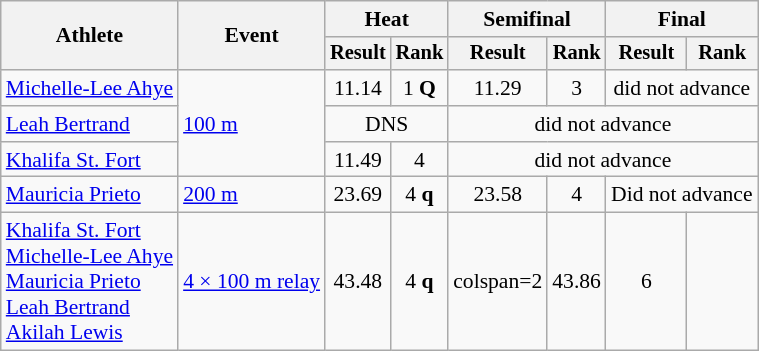<table class="wikitable" style="font-size:90%; text-align:center">
<tr>
<th rowspan=2>Athlete</th>
<th rowspan=2>Event</th>
<th colspan=2>Heat</th>
<th colspan=2>Semifinal</th>
<th colspan=2>Final</th>
</tr>
<tr style="font-size:95%">
<th>Result</th>
<th>Rank</th>
<th>Result</th>
<th>Rank</th>
<th>Result</th>
<th>Rank</th>
</tr>
<tr>
<td align=left><a href='#'>Michelle-Lee Ahye</a></td>
<td align=left rowspan=3><a href='#'>100 m</a></td>
<td>11.14</td>
<td>1 <strong>Q</strong></td>
<td>11.29</td>
<td>3</td>
<td colspan=2>did not advance</td>
</tr>
<tr>
<td align=left><a href='#'>Leah Bertrand</a></td>
<td colspan=2>DNS</td>
<td colspan=4>did not advance</td>
</tr>
<tr>
<td align=left><a href='#'>Khalifa St. Fort</a></td>
<td>11.49</td>
<td>4</td>
<td colspan=4>did not advance</td>
</tr>
<tr>
<td align=left><a href='#'>Mauricia Prieto</a></td>
<td align=left rowspan=1><a href='#'>200 m</a></td>
<td>23.69</td>
<td>4 <strong>q</strong></td>
<td>23.58</td>
<td>4</td>
<td colspan="2">Did not advance</td>
</tr>
<tr>
<td align=left><a href='#'>Khalifa St. Fort</a><br><a href='#'>Michelle-Lee Ahye</a><br><a href='#'>Mauricia Prieto</a><br><a href='#'>Leah Bertrand</a><br><a href='#'>Akilah Lewis</a></td>
<td align=left><a href='#'>4 × 100 m relay</a></td>
<td>43.48</td>
<td>4 <strong>q</strong></td>
<td>colspan=2 </td>
<td>43.86</td>
<td>6</td>
</tr>
</table>
